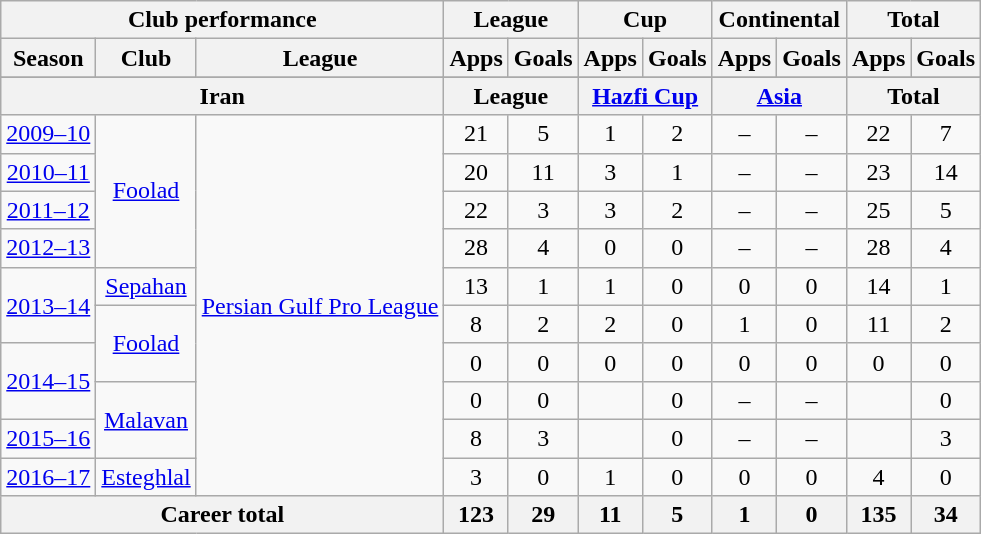<table class="wikitable" style="text-align:center">
<tr>
<th colspan=3>Club performance</th>
<th colspan=2>League</th>
<th colspan=2>Cup</th>
<th colspan=2>Continental</th>
<th colspan=2>Total</th>
</tr>
<tr>
<th>Season</th>
<th>Club</th>
<th>League</th>
<th>Apps</th>
<th>Goals</th>
<th>Apps</th>
<th>Goals</th>
<th>Apps</th>
<th>Goals</th>
<th>Apps</th>
<th>Goals</th>
</tr>
<tr>
</tr>
<tr>
<th colspan=3>Iran</th>
<th colspan=2>League</th>
<th colspan=2><a href='#'>Hazfi Cup</a></th>
<th colspan=2><a href='#'>Asia</a></th>
<th colspan=2>Total</th>
</tr>
<tr>
<td><a href='#'>2009–10</a></td>
<td rowspan="4"><a href='#'>Foolad</a></td>
<td rowspan="10"><a href='#'>Persian Gulf Pro League</a></td>
<td>21</td>
<td>5</td>
<td>1</td>
<td>2</td>
<td>–</td>
<td>–</td>
<td>22</td>
<td>7</td>
</tr>
<tr>
<td><a href='#'>2010–11</a></td>
<td>20</td>
<td>11</td>
<td>3</td>
<td>1</td>
<td>–</td>
<td>–</td>
<td>23</td>
<td>14</td>
</tr>
<tr>
<td><a href='#'>2011–12</a></td>
<td>22</td>
<td>3</td>
<td>3</td>
<td>2</td>
<td>–</td>
<td>–</td>
<td>25</td>
<td>5</td>
</tr>
<tr>
<td><a href='#'>2012–13</a></td>
<td>28</td>
<td>4</td>
<td>0</td>
<td>0</td>
<td>–</td>
<td>–</td>
<td>28</td>
<td>4</td>
</tr>
<tr>
<td rowspan="2"><a href='#'>2013–14</a></td>
<td rowspan="1"><a href='#'>Sepahan</a></td>
<td>13</td>
<td>1</td>
<td>1</td>
<td>0</td>
<td>0</td>
<td>0</td>
<td>14</td>
<td>1</td>
</tr>
<tr>
<td rowspan="2"><a href='#'>Foolad</a></td>
<td>8</td>
<td>2</td>
<td>2</td>
<td>0</td>
<td>1</td>
<td>0</td>
<td>11</td>
<td>2</td>
</tr>
<tr>
<td rowspan="2"><a href='#'>2014–15</a></td>
<td>0</td>
<td>0</td>
<td>0</td>
<td>0</td>
<td>0</td>
<td>0</td>
<td>0</td>
<td>0</td>
</tr>
<tr>
<td rowspan="2"><a href='#'>Malavan</a></td>
<td>0</td>
<td>0</td>
<td></td>
<td>0</td>
<td>–</td>
<td>–</td>
<td></td>
<td>0</td>
</tr>
<tr>
<td><a href='#'>2015–16</a></td>
<td>8</td>
<td>3</td>
<td></td>
<td>0</td>
<td>–</td>
<td>–</td>
<td></td>
<td>3</td>
</tr>
<tr>
<td><a href='#'>2016–17</a></td>
<td><a href='#'>Esteghlal</a></td>
<td>3</td>
<td>0</td>
<td>1</td>
<td>0</td>
<td>0</td>
<td>0</td>
<td>4</td>
<td>0</td>
</tr>
<tr>
<th colspan=3>Career total</th>
<th>123</th>
<th>29</th>
<th>11</th>
<th>5</th>
<th>1</th>
<th>0</th>
<th>135</th>
<th>34</th>
</tr>
</table>
